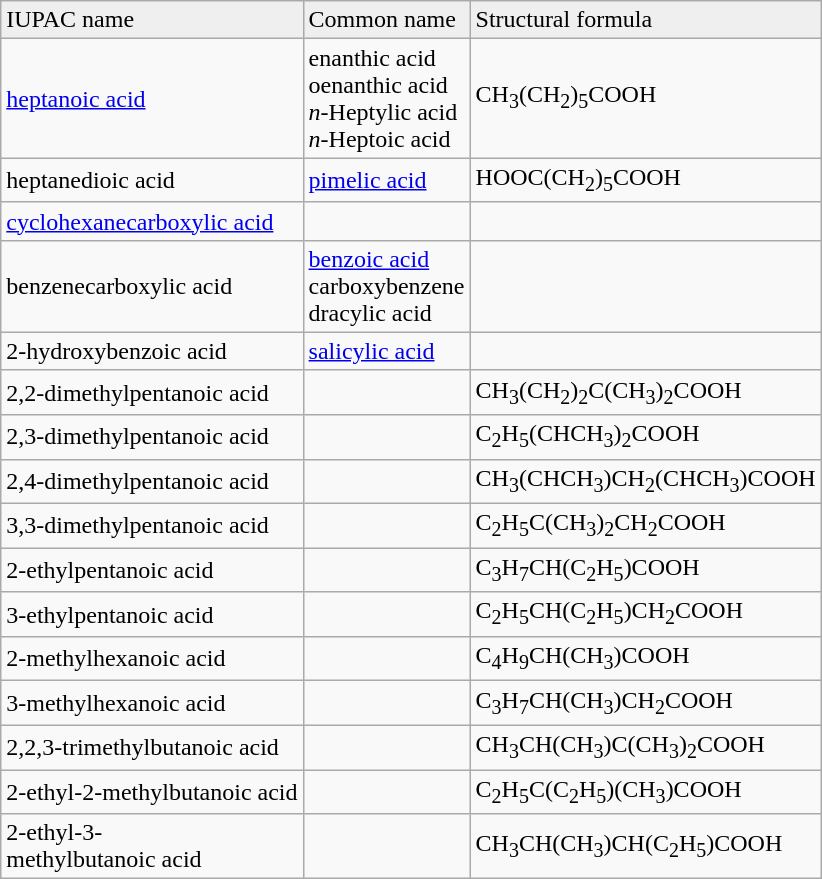<table class="wikitable">
<tr bgcolor="#efefef">
<td>IUPAC name</td>
<td>Common name</td>
<td>Structural formula</td>
</tr>
<tr>
<td><a href='#'>heptanoic acid</a></td>
<td>enanthic acid<br>oenanthic acid<br><em>n</em>-Heptylic acid<br><em>n</em>-Heptoic acid</td>
<td>CH<sub>3</sub>(CH<sub>2</sub>)<sub>5</sub>COOH</td>
</tr>
<tr>
<td>heptanedioic acid</td>
<td><a href='#'>pimelic acid</a></td>
<td>HOOC(CH<sub>2</sub>)<sub>5</sub>COOH</td>
</tr>
<tr>
<td><a href='#'>cyclohexanecarboxylic acid</a></td>
<td></td>
<td></td>
</tr>
<tr>
<td>benzenecarboxylic acid</td>
<td><a href='#'>benzoic acid</a><br>carboxybenzene<br>dracylic acid</td>
<td></td>
</tr>
<tr>
<td>2-hydroxybenzoic acid</td>
<td><a href='#'>salicylic acid</a></td>
<td></td>
</tr>
<tr>
<td>2,2-dimethylpentanoic acid</td>
<td></td>
<td>CH<sub>3</sub>(CH<sub>2</sub>)<sub>2</sub>C(CH<sub>3</sub>)<sub>2</sub>COOH</td>
</tr>
<tr>
<td>2,3-dimethylpentanoic acid</td>
<td></td>
<td>C<sub>2</sub>H<sub>5</sub>(CHCH<sub>3</sub>)<sub>2</sub>COOH</td>
</tr>
<tr>
<td>2,4-dimethylpentanoic acid</td>
<td></td>
<td>CH<sub>3</sub>(CHCH<sub>3</sub>)CH<sub>2</sub>(CHCH<sub>3</sub>)COOH</td>
</tr>
<tr>
<td>3,3-dimethylpentanoic acid</td>
<td></td>
<td>C<sub>2</sub>H<sub>5</sub>C(CH<sub>3</sub>)<sub>2</sub>CH<sub>2</sub>COOH</td>
</tr>
<tr>
<td>2-ethylpentanoic acid</td>
<td></td>
<td>C<sub>3</sub>H<sub>7</sub>CH(C<sub>2</sub>H<sub>5</sub>)COOH</td>
</tr>
<tr>
<td>3-ethylpentanoic acid</td>
<td></td>
<td>C<sub>2</sub>H<sub>5</sub>CH(C<sub>2</sub>H<sub>5</sub>)CH<sub>2</sub>COOH</td>
</tr>
<tr>
<td>2-methylhexanoic acid</td>
<td></td>
<td>C<sub>4</sub>H<sub>9</sub>CH(CH<sub>3</sub>)COOH</td>
</tr>
<tr>
<td>3-methylhexanoic acid</td>
<td></td>
<td>C<sub>3</sub>H<sub>7</sub>CH(CH<sub>3</sub>)CH<sub>2</sub>COOH</td>
</tr>
<tr>
<td>2,2,3-trimethylbutanoic acid</td>
<td></td>
<td>CH<sub>3</sub>CH(CH<sub>3</sub>)C(CH<sub>3</sub>)<sub>2</sub>COOH</td>
</tr>
<tr>
<td>2-ethyl-2-methylbutanoic acid</td>
<td></td>
<td>C<sub>2</sub>H<sub>5</sub>C(C<sub>2</sub>H<sub>5</sub>)(CH<sub>3</sub>)COOH</td>
</tr>
<tr>
<td>2-ethyl-3-<br>methylbutanoic acid</td>
<td></td>
<td>CH<sub>3</sub>CH(CH<sub>3</sub>)CH(C<sub>2</sub>H<sub>5</sub>)COOH</td>
</tr>
</table>
